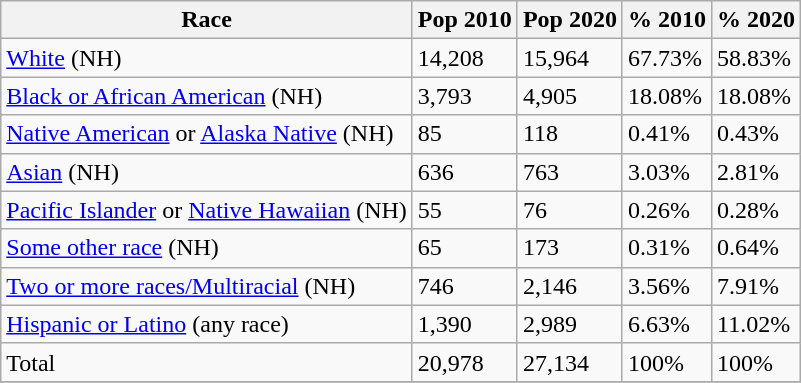<table class="wikitable">
<tr>
<th>Race</th>
<th>Pop 2010</th>
<th>Pop 2020</th>
<th>% 2010</th>
<th>% 2020</th>
</tr>
<tr>
<td><a href='#'>White</a> (NH)</td>
<td>14,208</td>
<td>15,964</td>
<td>67.73%</td>
<td>58.83%</td>
</tr>
<tr>
<td><a href='#'>Black or African American</a> (NH)</td>
<td>3,793</td>
<td>4,905</td>
<td>18.08%</td>
<td>18.08%</td>
</tr>
<tr>
<td><a href='#'>Native American</a> or <a href='#'>Alaska Native</a> (NH)</td>
<td>85</td>
<td>118</td>
<td>0.41%</td>
<td>0.43%</td>
</tr>
<tr>
<td><a href='#'>Asian</a> (NH)</td>
<td>636</td>
<td>763</td>
<td>3.03%</td>
<td>2.81%</td>
</tr>
<tr>
<td><a href='#'>Pacific Islander</a> or <a href='#'>Native Hawaiian</a> (NH)</td>
<td>55</td>
<td>76</td>
<td>0.26%</td>
<td>0.28%</td>
</tr>
<tr>
<td><a href='#'>Some other race</a> (NH)</td>
<td>65</td>
<td>173</td>
<td>0.31%</td>
<td>0.64%</td>
</tr>
<tr>
<td><a href='#'>Two or more races/Multiracial</a> (NH)</td>
<td>746</td>
<td>2,146</td>
<td>3.56%</td>
<td>7.91%</td>
</tr>
<tr>
<td><a href='#'>Hispanic or Latino</a> (any race)</td>
<td>1,390</td>
<td>2,989</td>
<td>6.63%</td>
<td>11.02%</td>
</tr>
<tr>
<td>Total</td>
<td>20,978</td>
<td>27,134</td>
<td>100%</td>
<td>100%</td>
</tr>
<tr>
</tr>
</table>
